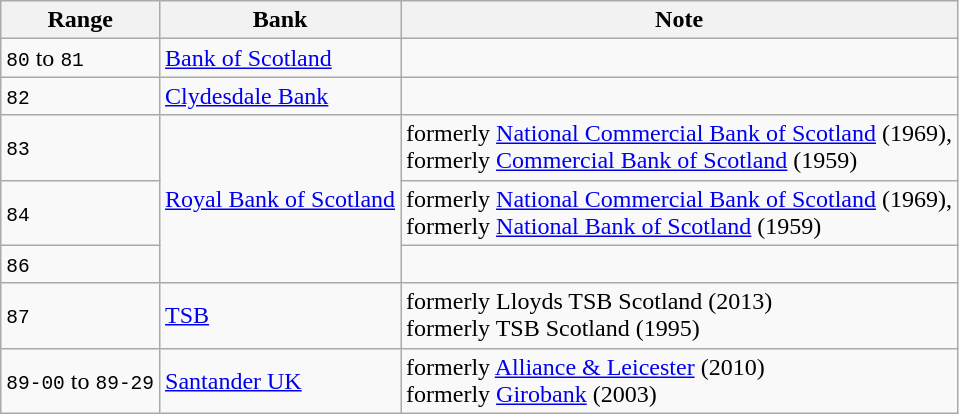<table class="wikitable">
<tr>
<th>Range</th>
<th>Bank</th>
<th>Note</th>
</tr>
<tr>
<td><code>80</code> to <code>81</code></td>
<td><a href='#'>Bank of Scotland</a></td>
<td></td>
</tr>
<tr>
<td><code>82</code></td>
<td><a href='#'>Clydesdale Bank</a></td>
<td></td>
</tr>
<tr>
<td><code>83</code></td>
<td rowspan=3><a href='#'>Royal Bank of Scotland</a></td>
<td>formerly <a href='#'>National Commercial Bank of Scotland</a> (1969),<br>formerly <a href='#'>Commercial Bank of Scotland</a> (1959)</td>
</tr>
<tr>
<td><code>84</code></td>
<td>formerly <a href='#'>National Commercial Bank of Scotland</a> (1969),<br>formerly <a href='#'>National Bank of Scotland</a> (1959)</td>
</tr>
<tr>
<td><code>86</code></td>
<td></td>
</tr>
<tr>
<td><code>87</code></td>
<td><a href='#'>TSB</a></td>
<td>formerly Lloyds TSB Scotland (2013)<br> formerly TSB Scotland (1995)</td>
</tr>
<tr>
<td><code>89-00</code> to <code>89-29</code></td>
<td><a href='#'>Santander UK</a></td>
<td>formerly <a href='#'>Alliance & Leicester</a> (2010)<br>formerly <a href='#'>Girobank</a> (2003)</td>
</tr>
</table>
